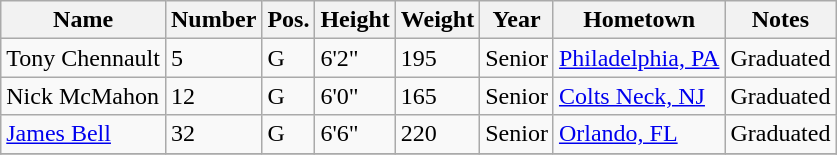<table class="wikitable sortable" border="1">
<tr>
<th>Name</th>
<th>Number</th>
<th>Pos.</th>
<th>Height</th>
<th>Weight</th>
<th>Year</th>
<th>Hometown</th>
<th class="unsortable">Notes</th>
</tr>
<tr>
<td sortname>Tony Chennault</td>
<td>5</td>
<td>G</td>
<td>6'2"</td>
<td>195</td>
<td>Senior</td>
<td><a href='#'>Philadelphia, PA</a></td>
<td>Graduated</td>
</tr>
<tr>
<td sortname>Nick McMahon</td>
<td>12</td>
<td>G</td>
<td>6'0"</td>
<td>165</td>
<td>Senior</td>
<td><a href='#'>Colts Neck, NJ</a></td>
<td>Graduated</td>
</tr>
<tr>
<td sortname><a href='#'>James Bell</a></td>
<td>32</td>
<td>G</td>
<td>6'6"</td>
<td>220</td>
<td>Senior</td>
<td><a href='#'>Orlando, FL</a></td>
<td>Graduated</td>
</tr>
<tr>
</tr>
</table>
